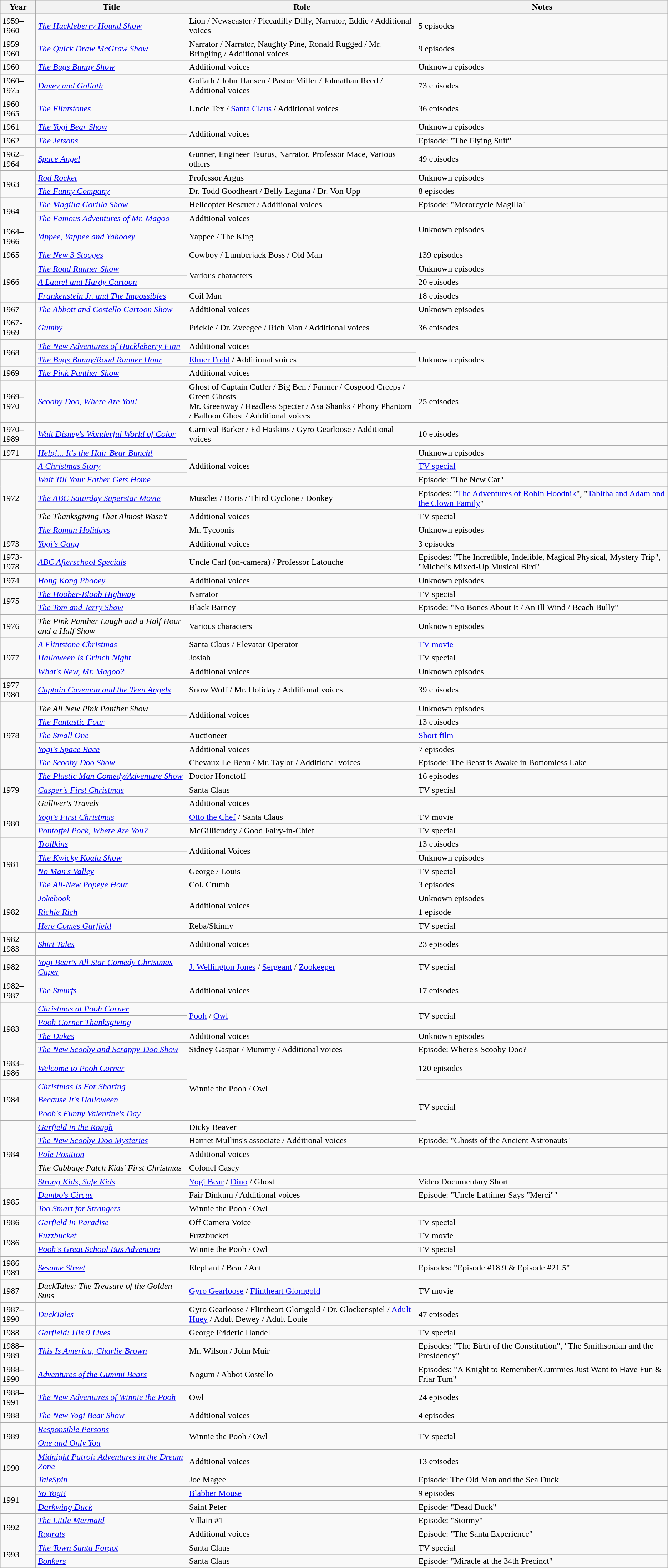<table class="wikitable plainrowheaders sortable">
<tr>
<th scope="col">Year</th>
<th scope="col">Title</th>
<th scope="col">Role</th>
<th scope="col" class="unsortable">Notes</th>
</tr>
<tr>
<td>1959–1960</td>
<td><em><a href='#'>The Huckleberry Hound Show</a></em></td>
<td>Lion / Newscaster / Piccadilly Dilly, Narrator, Eddie / Additional voices</td>
<td>5 episodes</td>
</tr>
<tr>
<td>1959–1960</td>
<td><em><a href='#'>The Quick Draw McGraw Show</a></em></td>
<td>Narrator / Narrator, Naughty Pine, Ronald Rugged / Mr. Bringling / Additional voices</td>
<td>9 episodes</td>
</tr>
<tr>
<td>1960</td>
<td><em><a href='#'>The Bugs Bunny Show</a></em></td>
<td>Additional voices</td>
<td>Unknown episodes</td>
</tr>
<tr>
<td>1960–1975</td>
<td><em><a href='#'>Davey and Goliath</a></em></td>
<td>Goliath / John Hansen / Pastor Miller / Johnathan Reed / Additional voices</td>
<td>73 episodes</td>
</tr>
<tr>
<td>1960–1965</td>
<td><em><a href='#'>The Flintstones</a></em></td>
<td>Uncle Tex / <a href='#'>Santa Claus</a> / Additional voices</td>
<td>36 episodes</td>
</tr>
<tr>
<td>1961</td>
<td><em><a href='#'>The Yogi Bear Show</a></em></td>
<td rowspan="2">Additional voices</td>
<td>Unknown episodes</td>
</tr>
<tr>
<td>1962</td>
<td><em><a href='#'>The Jetsons</a></em></td>
<td>Episode: "The Flying Suit"</td>
</tr>
<tr>
<td>1962–1964</td>
<td><em><a href='#'>Space Angel</a></em></td>
<td>Gunner, Engineer Taurus, Narrator, Professor Mace, Various others</td>
<td>49 episodes</td>
</tr>
<tr>
<td rowspan="2">1963</td>
<td><em><a href='#'>Rod Rocket</a></em></td>
<td>Professor Argus</td>
<td>Unknown episodes</td>
</tr>
<tr>
<td><em><a href='#'>The Funny Company</a></em></td>
<td>Dr. Todd Goodheart / Belly Laguna / Dr. Von Upp</td>
<td>8 episodes</td>
</tr>
<tr>
<td rowspan="2">1964</td>
<td><em><a href='#'>The Magilla Gorilla Show</a></em></td>
<td>Helicopter Rescuer / Additional voices</td>
<td>Episode: "Motorcycle Magilla"</td>
</tr>
<tr>
<td><em><a href='#'>The Famous Adventures of Mr. Magoo</a></em></td>
<td>Additional voices</td>
<td rowspan="2">Unknown episodes</td>
</tr>
<tr>
<td>1964–1966</td>
<td><em><a href='#'>Yippee, Yappee and Yahooey</a></em></td>
<td>Yappee / The King</td>
</tr>
<tr>
<td>1965</td>
<td><em><a href='#'>The New 3 Stooges</a></em></td>
<td>Cowboy / Lumberjack Boss / Old Man</td>
<td>139 episodes</td>
</tr>
<tr>
<td rowspan="3">1966</td>
<td><em><a href='#'>The Road Runner Show</a></em></td>
<td rowspan="2">Various characters</td>
<td>Unknown episodes</td>
</tr>
<tr>
<td><em><a href='#'>A Laurel and Hardy Cartoon</a></em></td>
<td>20 episodes</td>
</tr>
<tr>
<td><em><a href='#'>Frankenstein Jr. and The Impossibles</a></em></td>
<td>Coil Man</td>
<td>18 episodes</td>
</tr>
<tr>
<td>1967</td>
<td><em><a href='#'>The Abbott and Costello Cartoon Show</a></em></td>
<td>Additional voices</td>
<td>Unknown episodes</td>
</tr>
<tr>
<td>1967-1969</td>
<td><em><a href='#'>Gumby</a></em></td>
<td>Prickle / Dr. Zveegee / Rich Man / Additional voices</td>
<td>36 episodes</td>
</tr>
<tr>
<td rowspan="2">1968</td>
<td><em><a href='#'>The New Adventures of Huckleberry Finn</a></em></td>
<td>Additional voices</td>
<td rowspan="3">Unknown episodes</td>
</tr>
<tr>
<td><em><a href='#'>The Bugs Bunny/Road Runner Hour</a></em></td>
<td><a href='#'>Elmer Fudd</a> / Additional voices</td>
</tr>
<tr>
<td>1969</td>
<td><em><a href='#'>The Pink Panther Show</a></em></td>
<td>Additional voices</td>
</tr>
<tr>
<td>1969–1970</td>
<td><em><a href='#'>Scooby Doo, Where Are You!</a></em></td>
<td>Ghost of Captain Cutler / Big Ben / Farmer / Cosgood Creeps / Green Ghosts<br>Mr. Greenway / Headless Specter / Asa Shanks / Phony Phantom / Balloon Ghost / Additional voices</td>
<td>25 episodes</td>
</tr>
<tr>
<td>1970–1989</td>
<td><em><a href='#'>Walt Disney's Wonderful World of Color</a></em></td>
<td>Carnival Barker / Ed Haskins / Gyro Gearloose / Additional voices</td>
<td>10 episodes</td>
</tr>
<tr>
<td>1971</td>
<td><em><a href='#'>Help!... It's the Hair Bear Bunch!</a></em></td>
<td rowspan="3">Additional voices</td>
<td>Unknown episodes</td>
</tr>
<tr>
<td rowspan="5">1972</td>
<td><em><a href='#'>A Christmas Story</a></em></td>
<td><a href='#'>TV special</a></td>
</tr>
<tr>
<td><em><a href='#'>Wait Till Your Father Gets Home</a></em></td>
<td>Episode: "The New Car"</td>
</tr>
<tr>
<td><em><a href='#'>The ABC Saturday Superstar Movie</a></em></td>
<td>Muscles / Boris / Third Cyclone / Donkey</td>
<td>Episodes: "<a href='#'>The Adventures of Robin Hoodnik</a>", "<a href='#'>Tabitha and Adam and the Clown Family</a>"</td>
</tr>
<tr>
<td><em>The Thanksgiving That Almost Wasn't</em></td>
<td>Additional voices</td>
<td>TV special</td>
</tr>
<tr>
<td><em><a href='#'>The Roman Holidays</a></em></td>
<td>Mr. Tycoonis</td>
<td>Unknown episodes</td>
</tr>
<tr>
<td>1973</td>
<td><em><a href='#'>Yogi's Gang</a></em></td>
<td>Additional voices</td>
<td>3 episodes</td>
</tr>
<tr>
<td>1973-1978</td>
<td><em><a href='#'>ABC Afterschool Specials</a></em></td>
<td>Uncle Carl (on-camera) / Professor Latouche</td>
<td>Episodes: "The Incredible, Indelible, Magical Physical, Mystery Trip", "Michel's Mixed-Up Musical Bird"</td>
</tr>
<tr>
<td>1974</td>
<td><em><a href='#'>Hong Kong Phooey</a></em></td>
<td>Additional voices</td>
<td>Unknown episodes</td>
</tr>
<tr>
<td rowspan="2">1975</td>
<td><em><a href='#'>The Hoober-Bloob Highway</a></em></td>
<td>Narrator</td>
<td>TV special</td>
</tr>
<tr>
<td><em><a href='#'>The Tom and Jerry Show</a></em></td>
<td>Black Barney</td>
<td>Episode: "No Bones About It / An Ill Wind / Beach Bully"</td>
</tr>
<tr>
<td>1976</td>
<td><em>The Pink Panther Laugh and a Half Hour and a Half Show</em></td>
<td>Various characters</td>
<td>Unknown episodes</td>
</tr>
<tr>
<td rowspan="3">1977</td>
<td><em><a href='#'>A Flintstone Christmas</a></em></td>
<td>Santa Claus / Elevator Operator</td>
<td><a href='#'>TV movie</a></td>
</tr>
<tr>
<td><em><a href='#'>Halloween Is Grinch Night</a></em></td>
<td>Josiah</td>
<td>TV special</td>
</tr>
<tr>
<td><em><a href='#'>What's New, Mr. Magoo?</a></em></td>
<td>Additional voices</td>
<td>Unknown episodes</td>
</tr>
<tr>
<td>1977–1980</td>
<td><em><a href='#'>Captain Caveman and the Teen Angels</a></em></td>
<td>Snow Wolf / Mr. Holiday / Additional voices</td>
<td>39 episodes</td>
</tr>
<tr>
<td rowspan="5">1978</td>
<td><em>The All New Pink Panther Show</em></td>
<td rowspan="2">Additional voices</td>
<td>Unknown episodes</td>
</tr>
<tr>
<td><em><a href='#'>The Fantastic Four</a></em></td>
<td>13 episodes</td>
</tr>
<tr>
<td><em><a href='#'>The Small One</a></em></td>
<td>Auctioneer</td>
<td><a href='#'>Short film</a></td>
</tr>
<tr>
<td><em><a href='#'>Yogi's Space Race</a></em></td>
<td>Additional voices</td>
<td>7 episodes</td>
</tr>
<tr>
<td><em><a href='#'>The Scooby Doo Show</a></em></td>
<td>Chevaux Le Beau / Mr. Taylor / Additional voices</td>
<td>Episode: The Beast is Awake in Bottomless Lake</td>
</tr>
<tr>
<td rowspan="3">1979</td>
<td><em><a href='#'>The Plastic Man Comedy/Adventure Show</a></em></td>
<td>Doctor Honctoff</td>
<td>16 episodes</td>
</tr>
<tr>
<td><em><a href='#'>Casper's First Christmas</a></em></td>
<td>Santa Claus</td>
<td>TV special</td>
</tr>
<tr>
<td><em>Gulliver's Travels</em></td>
<td>Additional voices</td>
<td></td>
</tr>
<tr>
<td rowspan="2">1980</td>
<td><em><a href='#'>Yogi's First Christmas</a></em></td>
<td><a href='#'>Otto the Chef</a> / Santa Claus</td>
<td>TV movie</td>
</tr>
<tr>
<td><em><a href='#'>Pontoffel Pock, Where Are You?</a></em></td>
<td>McGillicuddy / Good Fairy-in-Chief</td>
<td>TV special</td>
</tr>
<tr>
<td rowspan="4">1981</td>
<td><em><a href='#'>Trollkins</a></em></td>
<td rowspan="2">Additional Voices</td>
<td>13 episodes</td>
</tr>
<tr>
<td><em><a href='#'>The Kwicky Koala Show</a></em></td>
<td>Unknown episodes</td>
</tr>
<tr>
<td><em><a href='#'>No Man's Valley</a></em></td>
<td>George / Louis</td>
<td>TV special</td>
</tr>
<tr>
<td><em><a href='#'>The All-New Popeye Hour</a></em></td>
<td>Col. Crumb</td>
<td>3 episodes</td>
</tr>
<tr>
<td rowspan="3">1982</td>
<td><em><a href='#'>Jokebook</a></em></td>
<td rowspan="2">Additional voices</td>
<td>Unknown episodes</td>
</tr>
<tr>
<td><em><a href='#'>Richie Rich</a></em></td>
<td>1 episode</td>
</tr>
<tr>
<td><em><a href='#'>Here Comes Garfield</a></em></td>
<td>Reba/Skinny</td>
<td>TV special</td>
</tr>
<tr>
<td>1982–1983</td>
<td><em><a href='#'>Shirt Tales</a></em></td>
<td>Additional voices</td>
<td>23 episodes</td>
</tr>
<tr>
<td>1982</td>
<td><em><a href='#'>Yogi Bear's All Star Comedy Christmas Caper</a></em></td>
<td><a href='#'>J. Wellington Jones</a> / <a href='#'>Sergeant</a> / <a href='#'>Zookeeper</a></td>
<td>TV special</td>
</tr>
<tr>
<td>1982–1987</td>
<td><em><a href='#'>The Smurfs</a></em></td>
<td>Additional voices</td>
<td>17 episodes</td>
</tr>
<tr>
<td rowspan="4">1983</td>
<td><em><a href='#'>Christmas at Pooh Corner</a></em></td>
<td rowspan="2"><a href='#'>Pooh</a> / <a href='#'>Owl</a></td>
<td rowspan="2">TV special</td>
</tr>
<tr>
<td><em><a href='#'>Pooh Corner Thanksgiving</a></em></td>
</tr>
<tr>
<td><em><a href='#'>The Dukes</a></em></td>
<td>Additional voices</td>
<td>Unknown episodes</td>
</tr>
<tr>
<td><em><a href='#'>The New Scooby and Scrappy-Doo Show</a></em></td>
<td>Sidney Gaspar / Mummy / Additional voices</td>
<td>Episode: Where's Scooby Doo?</td>
</tr>
<tr>
<td>1983–1986</td>
<td><em><a href='#'>Welcome to Pooh Corner</a></em></td>
<td rowspan="4">Winnie the Pooh / Owl</td>
<td>120 episodes</td>
</tr>
<tr>
<td rowspan="3">1984</td>
<td><em><a href='#'>Christmas Is For Sharing</a></em></td>
<td rowspan="4">TV special</td>
</tr>
<tr>
<td><em><a href='#'>Because It's Halloween</a></em></td>
</tr>
<tr>
<td><em><a href='#'>Pooh's Funny Valentine's Day</a></em></td>
</tr>
<tr>
<td rowspan="5">1984</td>
<td><em><a href='#'>Garfield in the Rough</a></em></td>
<td>Dicky Beaver</td>
</tr>
<tr>
<td><em><a href='#'>The New Scooby-Doo Mysteries</a></em></td>
<td>Harriet Mullins's associate / Additional voices</td>
<td>Episode: "Ghosts of the Ancient Astronauts"</td>
</tr>
<tr>
<td><em><a href='#'>Pole Position</a></em></td>
<td>Additional voices</td>
<td></td>
</tr>
<tr>
<td><em>The Cabbage Patch Kids' First Christmas</em></td>
<td>Colonel Casey</td>
<td></td>
</tr>
<tr>
<td><em><a href='#'>Strong Kids, Safe Kids</a></em></td>
<td><a href='#'>Yogi Bear</a> / <a href='#'>Dino</a> / Ghost</td>
<td>Video Documentary Short</td>
</tr>
<tr>
<td rowspan="2">1985</td>
<td><em><a href='#'>Dumbo's Circus</a></em></td>
<td>Fair Dinkum / Additional voices</td>
<td>Episode: "Uncle Lattimer Says "Merci""</td>
</tr>
<tr>
<td><em><a href='#'>Too Smart for Strangers</a></em></td>
<td>Winnie the Pooh / Owl</td>
<td></td>
</tr>
<tr>
<td>1986</td>
<td><em><a href='#'>Garfield in Paradise</a></em></td>
<td>Off Camera Voice</td>
<td>TV special</td>
</tr>
<tr>
<td rowspan="2">1986</td>
<td><em><a href='#'>Fuzzbucket</a></em></td>
<td>Fuzzbucket</td>
<td>TV movie</td>
</tr>
<tr>
<td><em><a href='#'>Pooh's Great School Bus Adventure</a></em></td>
<td>Winnie the Pooh / Owl</td>
<td>TV special</td>
</tr>
<tr>
<td>1986–1989</td>
<td><em><a href='#'>Sesame Street</a></em></td>
<td>Elephant / Bear / Ant</td>
<td>Episodes: "Episode #18.9 & Episode #21.5"</td>
</tr>
<tr>
<td>1987</td>
<td><em>DuckTales: The Treasure of the Golden Suns</em></td>
<td><a href='#'>Gyro Gearloose</a> / <a href='#'>Flintheart Glomgold</a></td>
<td>TV movie</td>
</tr>
<tr>
<td>1987–1990</td>
<td><em><a href='#'>DuckTales</a></em></td>
<td>Gyro Gearloose / Flintheart Glomgold / Dr. Glockenspiel / <a href='#'>Adult Huey</a> / Adult Dewey / Adult Louie</td>
<td>47 episodes</td>
</tr>
<tr>
<td>1988</td>
<td><em><a href='#'>Garfield: His 9 Lives</a></em></td>
<td>George Frideric Handel</td>
<td>TV special</td>
</tr>
<tr>
<td>1988–1989</td>
<td><em><a href='#'>This Is America, Charlie Brown</a></em></td>
<td>Mr. Wilson / John Muir</td>
<td>Episodes: "The Birth of the Constitution", "The Smithsonian and the Presidency"</td>
</tr>
<tr>
<td>1988–1990</td>
<td><em><a href='#'>Adventures of the Gummi Bears</a></em></td>
<td>Nogum / Abbot Costello</td>
<td>Episodes: "A Knight to Remember/Gummies Just Want to Have Fun & Friar Tum"</td>
</tr>
<tr>
<td>1988–1991</td>
<td><em><a href='#'>The New Adventures of Winnie the Pooh</a></em></td>
<td>Owl</td>
<td>24 episodes</td>
</tr>
<tr>
<td>1988</td>
<td><em><a href='#'>The New Yogi Bear Show</a></em></td>
<td>Additional voices</td>
<td>4 episodes</td>
</tr>
<tr>
<td rowspan="2">1989</td>
<td><em><a href='#'>Responsible Persons</a></em></td>
<td rowspan="2">Winnie the Pooh / Owl</td>
<td rowspan="2">TV special</td>
</tr>
<tr>
<td><em><a href='#'>One and Only You</a></em></td>
</tr>
<tr>
<td rowspan="2">1990</td>
<td><em><a href='#'>Midnight Patrol: Adventures in the Dream Zone</a></em></td>
<td>Additional voices</td>
<td>13 episodes</td>
</tr>
<tr>
<td><em><a href='#'>TaleSpin</a></em></td>
<td>Joe Magee</td>
<td>Episode: The Old Man and the Sea Duck</td>
</tr>
<tr>
<td rowspan="2">1991</td>
<td><em><a href='#'>Yo Yogi!</a></em></td>
<td><a href='#'>Blabber Mouse</a></td>
<td>9 episodes</td>
</tr>
<tr>
<td><em><a href='#'>Darkwing Duck</a></em></td>
<td>Saint Peter</td>
<td>Episode: "Dead Duck"</td>
</tr>
<tr>
<td rowspan="2">1992</td>
<td><em><a href='#'>The Little Mermaid</a></em></td>
<td>Villain #1</td>
<td>Episode: "Stormy"</td>
</tr>
<tr>
<td><em><a href='#'>Rugrats</a></em></td>
<td>Additional voices</td>
<td>Episode: "The Santa Experience"</td>
</tr>
<tr>
<td rowspan="2">1993</td>
<td><em><a href='#'>The Town Santa Forgot</a></em></td>
<td>Santa Claus</td>
<td>TV special</td>
</tr>
<tr>
<td><em><a href='#'>Bonkers</a></em></td>
<td>Santa Claus</td>
<td>Episode: "Miracle at the 34th Precinct"</td>
</tr>
</table>
